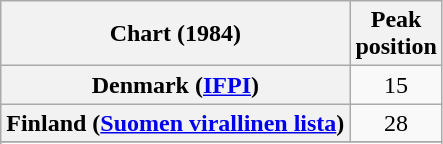<table class="wikitable sortable plainrowheaders" style="text-align:center">
<tr>
<th scope="col">Chart (1984)</th>
<th scope="col">Peak<br>position</th>
</tr>
<tr>
<th scope="row">Denmark (<a href='#'>IFPI</a>)</th>
<td>15</td>
</tr>
<tr>
<th scope="row">Finland (<a href='#'>Suomen virallinen lista</a>)</th>
<td>28</td>
</tr>
<tr>
</tr>
<tr>
</tr>
</table>
